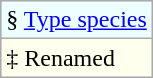<table class="wikitable" style="text-align: left; background-color: #eaeaea;">
<tr>
<td style="background-color: #eeffff; vertical-align: top;">§ <a href='#'>Type species</a></td>
</tr>
<tr>
<td style="background-color: #ffffee; vertical-align: top;">‡ Renamed</td>
</tr>
</table>
